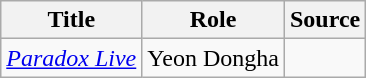<table class="wikitable">
<tr>
<th>Title</th>
<th>Role</th>
<th>Source</th>
</tr>
<tr>
<td><em><a href='#'>Paradox Live</a></em></td>
<td>Yeon Dongha</td>
<td></td>
</tr>
</table>
